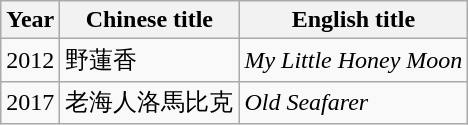<table class="wikitable">
<tr>
<th>Year</th>
<th>Chinese title</th>
<th>English title</th>
</tr>
<tr>
<td>2012</td>
<td>野蓮香</td>
<td><em>My Little Honey Moon</em></td>
</tr>
<tr>
<td>2017</td>
<td>老海人洛馬比克</td>
<td><em>Old Seafarer</em></td>
</tr>
</table>
